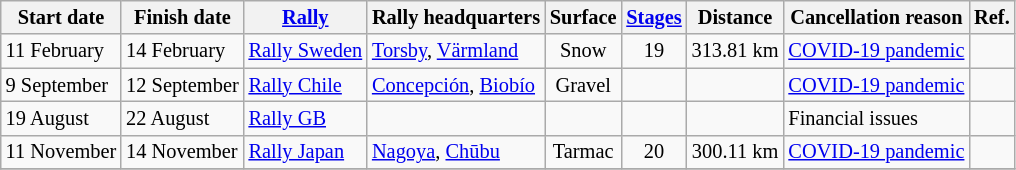<table class="wikitable" style="font-size: 85%;">
<tr>
<th>Start date</th>
<th>Finish date</th>
<th><a href='#'>Rally</a></th>
<th nowrap>Rally headquarters</th>
<th>Surface</th>
<th><a href='#'>Stages</a></th>
<th>Distance</th>
<th nowrap>Cancellation reason</th>
<th>Ref.</th>
</tr>
<tr>
<td nowrap>11 February</td>
<td nowrap>14 February</td>
<td nowrap> <a href='#'>Rally Sweden</a></td>
<td nowrap><a href='#'>Torsby</a>, <a href='#'>Värmland</a></td>
<td align=center>Snow</td>
<td align=center>19</td>
<td align=center>313.81 km</td>
<td nowrap><a href='#'>COVID-19 pandemic</a></td>
<td align=center></td>
</tr>
<tr>
<td>9 September</td>
<td>12 September</td>
<td nowrap> <a href='#'>Rally Chile</a></td>
<td nowrap><a href='#'>Concepción</a>, <a href='#'>Biobío</a></td>
<td align=center>Gravel</td>
<td></td>
<td></td>
<td nowrap><a href='#'>COVID-19 pandemic</a></td>
<td align=center></td>
</tr>
<tr>
<td>19 August</td>
<td>22 August</td>
<td> <a href='#'>Rally GB</a></td>
<td></td>
<td></td>
<td></td>
<td></td>
<td nowrap>Financial issues</td>
<td align=center></td>
</tr>
<tr>
<td nowrap>11 November</td>
<td>14 November</td>
<td> <a href='#'>Rally Japan</a></td>
<td><a href='#'>Nagoya</a>, <a href='#'>Chūbu</a></td>
<td align=center>Tarmac</td>
<td align=center>20</td>
<td align=center>300.11 km</td>
<td nowrap><a href='#'>COVID-19 pandemic</a></td>
<td align=center></td>
</tr>
<tr>
</tr>
</table>
